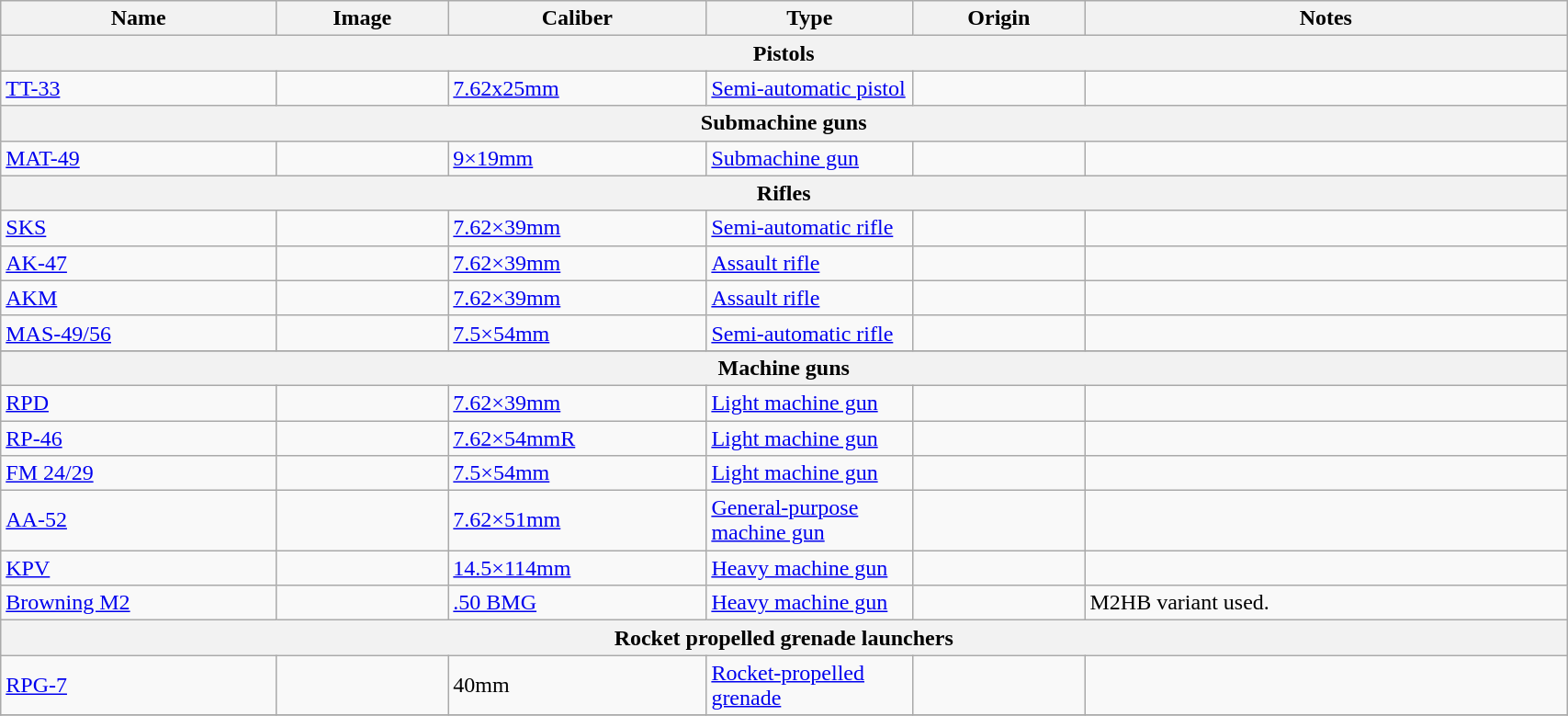<table class="wikitable" style="width:90%;">
<tr>
<th width=16%>Name</th>
<th width=10%>Image</th>
<th width=15%>Caliber</th>
<th width=12%>Type</th>
<th width=10%>Origin</th>
<th width=28%>Notes</th>
</tr>
<tr>
<th colspan="6">Pistols</th>
</tr>
<tr>
<td><a href='#'>TT-33</a></td>
<td></td>
<td><a href='#'>7.62x25mm</a></td>
<td><a href='#'>Semi-automatic pistol</a></td>
<td></td>
<td></td>
</tr>
<tr>
<th colspan="6">Submachine guns</th>
</tr>
<tr>
<td><a href='#'>MAT-49</a></td>
<td></td>
<td><a href='#'>9×19mm</a></td>
<td><a href='#'>Submachine gun</a></td>
<td></td>
<td></td>
</tr>
<tr>
<th colspan="6">Rifles</th>
</tr>
<tr>
<td><a href='#'>SKS</a></td>
<td></td>
<td><a href='#'>7.62×39mm</a></td>
<td><a href='#'>Semi-automatic rifle</a></td>
<td></td>
<td></td>
</tr>
<tr>
<td><a href='#'>AK-47</a></td>
<td></td>
<td><a href='#'>7.62×39mm</a></td>
<td><a href='#'>Assault rifle</a></td>
<td></td>
</tr>
<tr>
<td><a href='#'>AKM</a></td>
<td></td>
<td><a href='#'>7.62×39mm</a></td>
<td><a href='#'>Assault rifle</a></td>
<td></td>
<td></td>
</tr>
<tr>
<td><a href='#'>MAS-49/56</a></td>
<td></td>
<td><a href='#'>7.5×54mm</a></td>
<td><a href='#'>Semi-automatic rifle</a></td>
<td></td>
<td></td>
</tr>
<tr>
</tr>
<tr>
<th colspan="6">Machine guns</th>
</tr>
<tr>
<td><a href='#'>RPD</a></td>
<td></td>
<td><a href='#'>7.62×39mm</a></td>
<td><a href='#'>Light machine gun</a></td>
<td></td>
<td></td>
</tr>
<tr>
<td><a href='#'>RP-46</a></td>
<td></td>
<td><a href='#'>7.62×54mmR</a></td>
<td><a href='#'>Light machine gun</a></td>
<td></td>
<td></td>
</tr>
<tr>
<td><a href='#'>FM 24/29</a></td>
<td></td>
<td><a href='#'>7.5×54mm</a></td>
<td><a href='#'>Light machine gun</a></td>
<td></td>
<td></td>
</tr>
<tr>
<td><a href='#'>AA-52</a></td>
<td></td>
<td><a href='#'>7.62×51mm</a></td>
<td><a href='#'>General-purpose machine gun</a></td>
<td></td>
<td></td>
</tr>
<tr>
<td><a href='#'>KPV</a></td>
<td></td>
<td><a href='#'>14.5×114mm</a></td>
<td><a href='#'>Heavy machine gun</a></td>
<td></td>
<td></td>
</tr>
<tr>
<td><a href='#'>Browning M2</a></td>
<td></td>
<td><a href='#'>.50 BMG</a></td>
<td><a href='#'>Heavy machine gun</a></td>
<td></td>
<td>M2HB variant used.</td>
</tr>
<tr>
<th colspan="6">Rocket propelled grenade launchers</th>
</tr>
<tr>
<td><a href='#'>RPG-7</a></td>
<td></td>
<td>40mm</td>
<td><a href='#'>Rocket-propelled grenade</a></td>
<td></td>
<td></td>
</tr>
<tr>
</tr>
</table>
